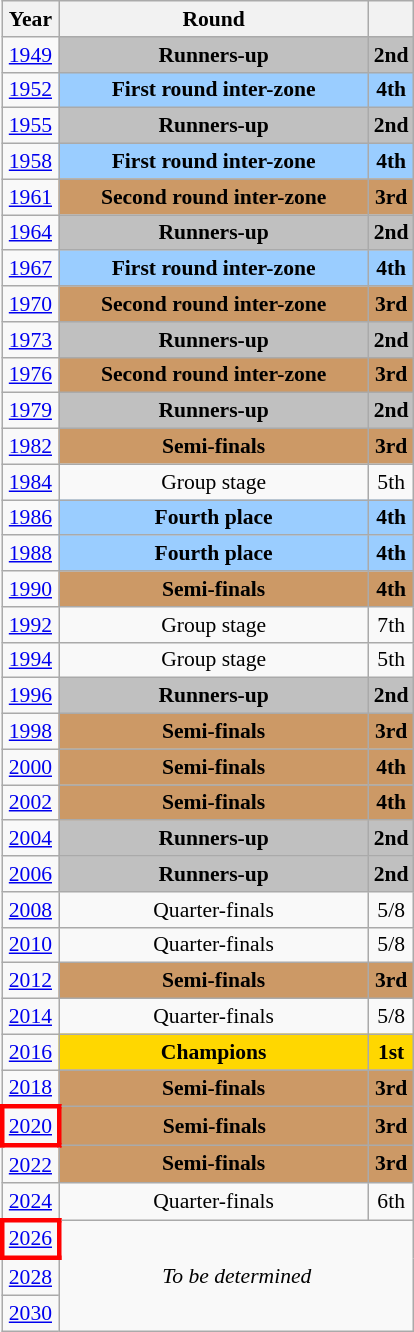<table class="wikitable" style="text-align: center; font-size:90%">
<tr>
<th>Year</th>
<th style="width:200px">Round</th>
<th></th>
</tr>
<tr>
<td><a href='#'>1949</a></td>
<td bgcolor=Silver><strong>Runners-up</strong></td>
<td bgcolor=Silver><strong>2nd</strong></td>
</tr>
<tr>
<td><a href='#'>1952</a></td>
<td bgcolor="9acdff"><strong>First round inter-zone</strong></td>
<td bgcolor="9acdff"><strong>4th</strong></td>
</tr>
<tr>
<td><a href='#'>1955</a></td>
<td bgcolor=Silver><strong>Runners-up</strong></td>
<td bgcolor=Silver><strong>2nd</strong></td>
</tr>
<tr>
<td><a href='#'>1958</a></td>
<td bgcolor="9acdff"><strong>First round inter-zone</strong></td>
<td bgcolor="9acdff"><strong>4th</strong></td>
</tr>
<tr>
<td><a href='#'>1961</a></td>
<td bgcolor="cc9966"><strong>Second round inter-zone</strong></td>
<td bgcolor="cc9966"><strong>3rd</strong></td>
</tr>
<tr>
<td><a href='#'>1964</a></td>
<td bgcolor=Silver><strong>Runners-up</strong></td>
<td bgcolor=Silver><strong>2nd</strong></td>
</tr>
<tr>
<td><a href='#'>1967</a></td>
<td bgcolor="9acdff"><strong>First round inter-zone</strong></td>
<td bgcolor="9acdff"><strong>4th</strong></td>
</tr>
<tr>
<td><a href='#'>1970</a></td>
<td bgcolor="cc9966"><strong>Second round inter-zone</strong></td>
<td bgcolor="cc9966"><strong>3rd</strong></td>
</tr>
<tr>
<td><a href='#'>1973</a></td>
<td bgcolor=Silver><strong>Runners-up</strong></td>
<td bgcolor=Silver><strong>2nd</strong></td>
</tr>
<tr>
<td><a href='#'>1976</a></td>
<td bgcolor="cc9966"><strong>Second round inter-zone</strong></td>
<td bgcolor="cc9966"><strong>3rd</strong></td>
</tr>
<tr>
<td><a href='#'>1979</a></td>
<td bgcolor=Silver><strong>Runners-up</strong></td>
<td bgcolor=Silver><strong>2nd</strong></td>
</tr>
<tr>
<td><a href='#'>1982</a></td>
<td bgcolor="cc9966"><strong>Semi-finals</strong></td>
<td bgcolor="cc9966"><strong>3rd</strong></td>
</tr>
<tr>
<td><a href='#'>1984</a></td>
<td>Group stage</td>
<td>5th</td>
</tr>
<tr>
<td><a href='#'>1986</a></td>
<td bgcolor="9acdff"><strong>Fourth place</strong></td>
<td bgcolor="9acdff"><strong>4th</strong></td>
</tr>
<tr>
<td><a href='#'>1988</a></td>
<td bgcolor="9acdff"><strong>Fourth place</strong></td>
<td bgcolor="9acdff"><strong>4th</strong></td>
</tr>
<tr>
<td><a href='#'>1990</a></td>
<td bgcolor="cc9966"><strong>Semi-finals</strong></td>
<td bgcolor="cc9966"><strong>4th</strong></td>
</tr>
<tr>
<td><a href='#'>1992</a></td>
<td>Group stage</td>
<td>7th</td>
</tr>
<tr>
<td><a href='#'>1994</a></td>
<td>Group stage</td>
<td>5th</td>
</tr>
<tr>
<td><a href='#'>1996</a></td>
<td bgcolor=Silver><strong>Runners-up</strong></td>
<td bgcolor=Silver><strong>2nd</strong></td>
</tr>
<tr>
<td><a href='#'>1998</a></td>
<td bgcolor="cc9966"><strong>Semi-finals</strong></td>
<td bgcolor="cc9966"><strong>3rd</strong></td>
</tr>
<tr>
<td><a href='#'>2000</a></td>
<td bgcolor="cc9966"><strong>Semi-finals</strong></td>
<td bgcolor="cc9966"><strong>4th</strong></td>
</tr>
<tr>
<td><a href='#'>2002</a></td>
<td bgcolor="cc9966"><strong>Semi-finals</strong></td>
<td bgcolor="cc9966"><strong>4th</strong></td>
</tr>
<tr>
<td><a href='#'>2004</a></td>
<td bgcolor=Silver><strong>Runners-up</strong></td>
<td bgcolor=Silver><strong>2nd</strong></td>
</tr>
<tr>
<td><a href='#'>2006</a></td>
<td bgcolor=Silver><strong>Runners-up</strong></td>
<td bgcolor=Silver><strong>2nd</strong></td>
</tr>
<tr>
<td><a href='#'>2008</a></td>
<td>Quarter-finals</td>
<td>5/8</td>
</tr>
<tr>
<td><a href='#'>2010</a></td>
<td>Quarter-finals</td>
<td>5/8</td>
</tr>
<tr>
<td><a href='#'>2012</a></td>
<td bgcolor="cc9966"><strong>Semi-finals</strong></td>
<td bgcolor="cc9966"><strong>3rd</strong></td>
</tr>
<tr>
<td><a href='#'>2014</a></td>
<td>Quarter-finals</td>
<td>5/8</td>
</tr>
<tr>
<td><a href='#'>2016</a></td>
<td bgcolor=Gold><strong>Champions</strong></td>
<td bgcolor=Gold><strong>1st</strong></td>
</tr>
<tr>
<td><a href='#'>2018</a></td>
<td bgcolor="cc9966"><strong>Semi-finals</strong></td>
<td bgcolor="cc9966"><strong>3rd</strong></td>
</tr>
<tr>
<td style="border: 3px solid red"><a href='#'>2020</a></td>
<td bgcolor="cc9966"><strong>Semi-finals</strong></td>
<td bgcolor="cc9966"><strong>3rd</strong></td>
</tr>
<tr>
<td><a href='#'>2022</a></td>
<td bgcolor="cc9966"><strong>Semi-finals</strong></td>
<td bgcolor="cc9966"><strong>3rd</strong></td>
</tr>
<tr>
<td><a href='#'>2024</a></td>
<td>Quarter-finals</td>
<td>6th</td>
</tr>
<tr>
<td style="border: 3px solid red"><a href='#'>2026</a></td>
<td colspan="2" rowspan="3"><em>To be determined</em></td>
</tr>
<tr>
<td><a href='#'>2028</a></td>
</tr>
<tr>
<td><a href='#'>2030</a></td>
</tr>
</table>
